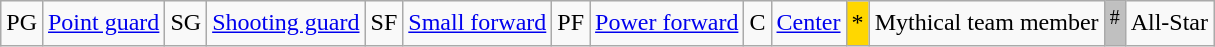<table class="wikitable">
<tr>
<td>PG</td>
<td><a href='#'>Point guard</a></td>
<td>SG</td>
<td><a href='#'>Shooting guard</a></td>
<td>SF</td>
<td><a href='#'>Small forward</a></td>
<td>PF</td>
<td><a href='#'>Power forward</a></td>
<td>C</td>
<td><a href='#'>Center</a></td>
<td bgcolor=gold>*</td>
<td>Mythical team member</td>
<td style="background:silver;"><sup>#</sup></td>
<td>All-Star</td>
</tr>
</table>
